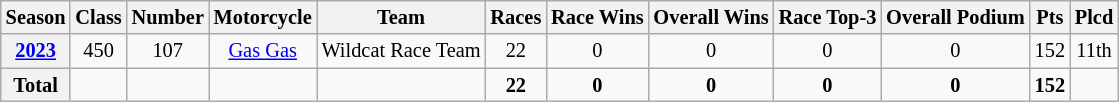<table class="wikitable" style="font-size: 85%; text-align:center">
<tr>
<th>Season</th>
<th>Class</th>
<th>Number</th>
<th>Motorcycle</th>
<th>Team</th>
<th>Races</th>
<th>Race Wins</th>
<th>Overall Wins</th>
<th>Race Top-3</th>
<th>Overall Podium</th>
<th>Pts</th>
<th>Plcd</th>
</tr>
<tr>
<th><a href='#'>2023</a></th>
<td>450</td>
<td>107</td>
<td><a href='#'>Gas Gas</a></td>
<td>Wildcat Race Team</td>
<td>22</td>
<td>0</td>
<td>0</td>
<td>0</td>
<td>0</td>
<td>152</td>
<td>11th</td>
</tr>
<tr>
<th>Total</th>
<td></td>
<td></td>
<td></td>
<td></td>
<td><strong>22</strong></td>
<td><strong>0</strong></td>
<td><strong>0</strong></td>
<td><strong>0</strong></td>
<td><strong>0</strong></td>
<td><strong>152</strong></td>
<td></td>
</tr>
</table>
